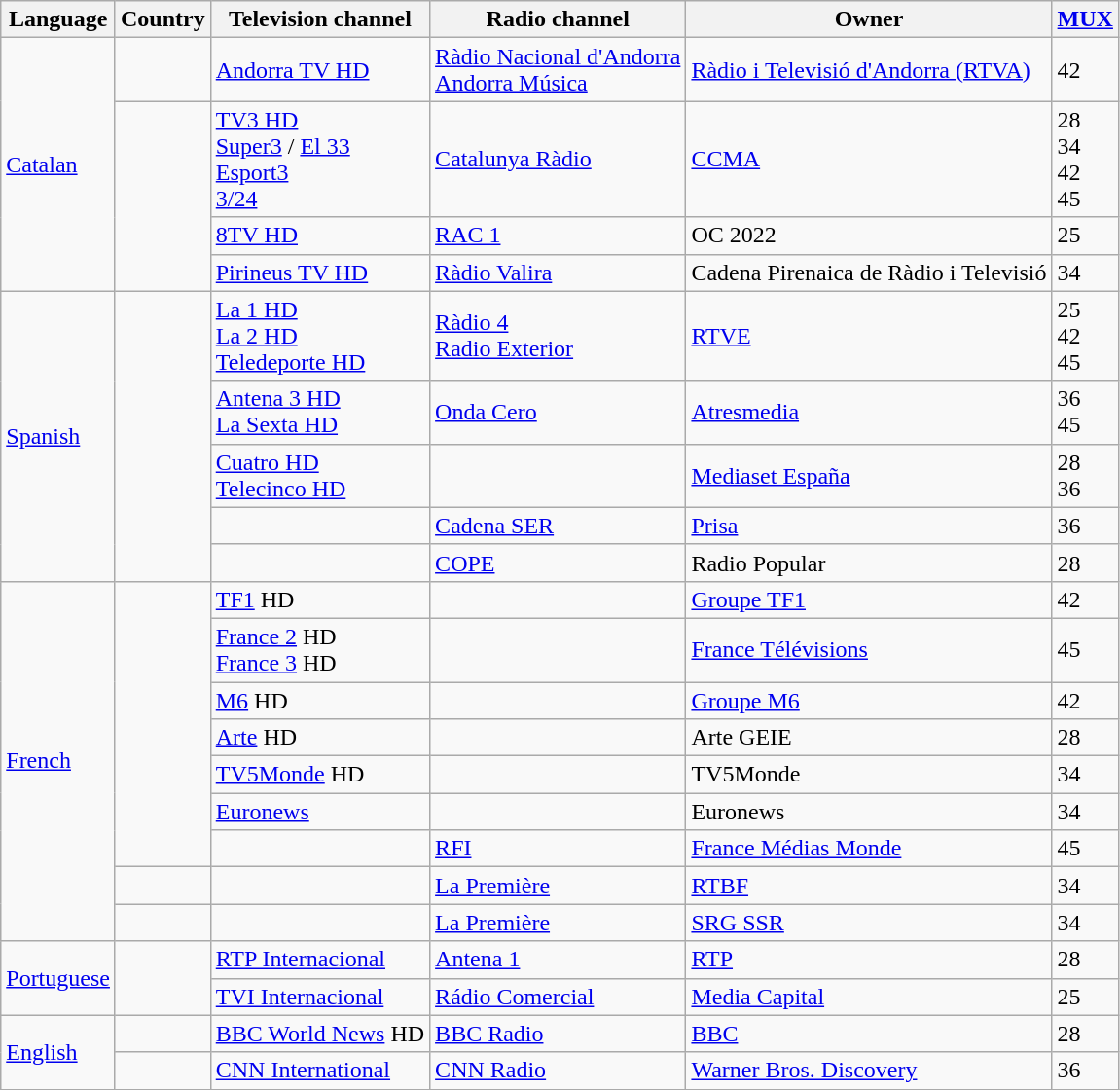<table class="wikitable sortable">
<tr>
<th>Language</th>
<th>Country</th>
<th>Television channel</th>
<th>Radio channel</th>
<th>Owner</th>
<th><a href='#'>MUX</a></th>
</tr>
<tr valign="center">
<td rowspan="4"><a href='#'>Catalan</a><br></td>
<td></td>
<td><a href='#'>Andorra TV HD</a></td>
<td><a href='#'>Ràdio Nacional d'Andorra</a><br><a href='#'>Andorra Música</a></td>
<td><a href='#'>Ràdio i Televisió d'Andorra (RTVA)</a></td>
<td>42</td>
</tr>
<tr>
<td rowspan="3"></td>
<td><a href='#'>TV3 HD</a><br><a href='#'>Super3</a> / <a href='#'>El 33</a><br><a href='#'>Esport3</a><br><a href='#'>3/24</a></td>
<td><a href='#'>Catalunya Ràdio</a></td>
<td><a href='#'>CCMA</a></td>
<td>28<br>34<br>42<br>45</td>
</tr>
<tr>
<td><a href='#'>8TV HD</a></td>
<td><a href='#'>RAC 1</a></td>
<td>OC 2022</td>
<td>25</td>
</tr>
<tr>
<td><a href='#'>Pirineus TV HD</a></td>
<td><a href='#'>Ràdio Valira</a></td>
<td>Cadena Pirenaica de Ràdio i Televisió</td>
<td>34</td>
</tr>
<tr valign="center">
<td rowspan="5"><a href='#'>Spanish</a></td>
<td rowspan="5"></td>
<td><a href='#'>La 1 HD</a><br><a href='#'>La 2 HD</a><br><a href='#'>Teledeporte HD</a></td>
<td><a href='#'>Ràdio 4</a><br><a href='#'>Radio Exterior</a></td>
<td><a href='#'>RTVE</a></td>
<td>25<br>42<br>45</td>
</tr>
<tr valign="center">
<td><a href='#'>Antena 3 HD</a><br><a href='#'>La Sexta HD</a></td>
<td><a href='#'>Onda Cero</a></td>
<td><a href='#'>Atresmedia</a></td>
<td>36<br>45</td>
</tr>
<tr valign="center">
<td><a href='#'>Cuatro HD</a><br><a href='#'>Telecinco HD</a></td>
<td></td>
<td><a href='#'>Mediaset España</a></td>
<td>28<br>36</td>
</tr>
<tr>
<td></td>
<td><a href='#'>Cadena SER</a></td>
<td><a href='#'>Prisa</a></td>
<td>36</td>
</tr>
<tr>
<td></td>
<td><a href='#'>COPE</a></td>
<td>Radio Popular</td>
<td>28</td>
</tr>
<tr valign="center">
<td rowspan="9"><a href='#'>French</a></td>
<td rowspan="7"></td>
<td><a href='#'>TF1</a> HD</td>
<td></td>
<td><a href='#'>Groupe TF1</a></td>
<td>42</td>
</tr>
<tr valign="center">
<td><a href='#'>France 2</a> HD<br><a href='#'>France 3</a> HD</td>
<td></td>
<td><a href='#'>France Télévisions</a></td>
<td>45</td>
</tr>
<tr valign="center">
<td><a href='#'>M6</a> HD</td>
<td></td>
<td><a href='#'>Groupe M6</a></td>
<td>42</td>
</tr>
<tr valign="center">
<td><a href='#'>Arte</a> HD</td>
<td></td>
<td>Arte GEIE</td>
<td>28</td>
</tr>
<tr valign="center">
<td><a href='#'>TV5Monde</a> HD</td>
<td></td>
<td>TV5Monde</td>
<td>34</td>
</tr>
<tr valign="center">
<td><a href='#'>Euronews</a></td>
<td></td>
<td>Euronews</td>
<td>34</td>
</tr>
<tr>
<td></td>
<td><a href='#'>RFI</a></td>
<td><a href='#'>France Médias Monde</a></td>
<td>45</td>
</tr>
<tr>
<td></td>
<td></td>
<td><a href='#'>La Première</a></td>
<td><a href='#'>RTBF</a></td>
<td>34</td>
</tr>
<tr>
<td></td>
<td></td>
<td><a href='#'>La Première</a></td>
<td><a href='#'>SRG SSR</a></td>
<td>34</td>
</tr>
<tr valign="center">
<td rowspan="2"><a href='#'>Portuguese</a></td>
<td rowspan="2"></td>
<td><a href='#'>RTP Internacional</a></td>
<td><a href='#'>Antena 1</a></td>
<td><a href='#'>RTP</a></td>
<td>28</td>
</tr>
<tr valign="center">
<td><a href='#'>TVI Internacional</a></td>
<td><a href='#'>Rádio Comercial</a></td>
<td><a href='#'>Media Capital</a></td>
<td>25</td>
</tr>
<tr valign="center">
<td rowspan="2"><a href='#'>English</a></td>
<td></td>
<td><a href='#'>BBC World News</a> HD</td>
<td><a href='#'>BBC Radio</a></td>
<td><a href='#'>BBC</a></td>
<td>28</td>
</tr>
<tr valign="center">
<td></td>
<td><a href='#'>CNN International</a></td>
<td><a href='#'>CNN Radio</a></td>
<td><a href='#'>Warner Bros. Discovery</a></td>
<td>36</td>
</tr>
<tr>
</tr>
</table>
